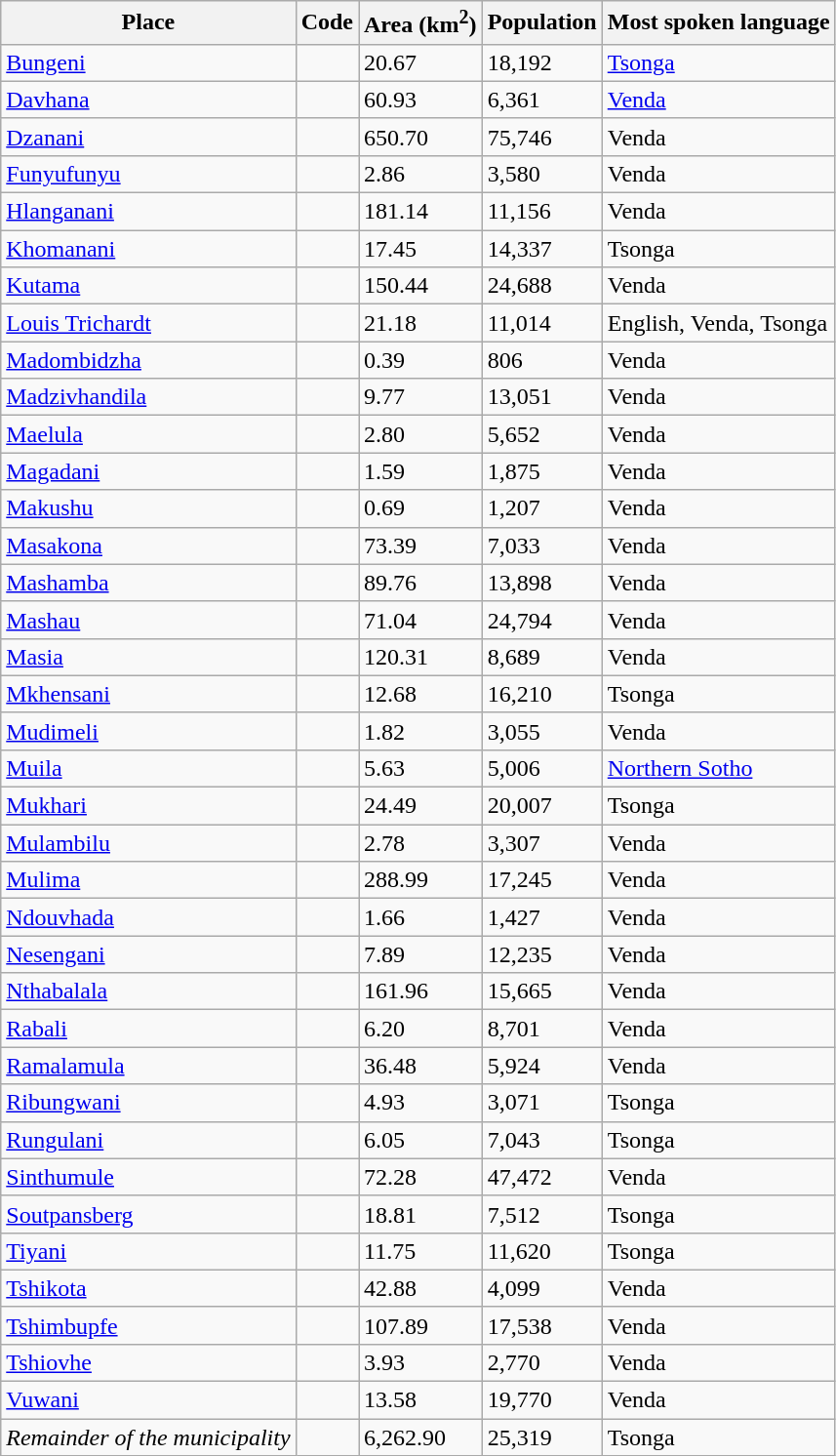<table class="wikitable sortable">
<tr>
<th>Place</th>
<th>Code</th>
<th>Area (km<sup>2</sup>)</th>
<th>Population</th>
<th>Most spoken language</th>
</tr>
<tr>
<td><a href='#'>Bungeni</a></td>
<td></td>
<td>20.67</td>
<td>18,192</td>
<td><a href='#'>Tsonga</a></td>
</tr>
<tr>
<td><a href='#'>Davhana</a></td>
<td></td>
<td>60.93</td>
<td>6,361</td>
<td><a href='#'>Venda</a></td>
</tr>
<tr>
<td><a href='#'>Dzanani</a></td>
<td></td>
<td>650.70</td>
<td>75,746</td>
<td>Venda</td>
</tr>
<tr>
<td><a href='#'>Funyufunyu</a></td>
<td></td>
<td>2.86</td>
<td>3,580</td>
<td>Venda</td>
</tr>
<tr>
<td><a href='#'>Hlanganani</a></td>
<td></td>
<td>181.14</td>
<td>11,156</td>
<td>Venda</td>
</tr>
<tr>
<td><a href='#'>Khomanani</a></td>
<td></td>
<td>17.45</td>
<td>14,337</td>
<td>Tsonga</td>
</tr>
<tr>
<td><a href='#'>Kutama</a></td>
<td></td>
<td>150.44</td>
<td>24,688</td>
<td>Venda</td>
</tr>
<tr>
<td><a href='#'>Louis Trichardt</a></td>
<td></td>
<td>21.18</td>
<td>11,014</td>
<td>English, Venda, Tsonga</td>
</tr>
<tr>
<td><a href='#'>Madombidzha</a></td>
<td></td>
<td>0.39</td>
<td>806</td>
<td>Venda</td>
</tr>
<tr>
<td><a href='#'>Madzivhandila</a></td>
<td></td>
<td>9.77</td>
<td>13,051</td>
<td>Venda</td>
</tr>
<tr>
<td><a href='#'>Maelula</a></td>
<td></td>
<td>2.80</td>
<td>5,652</td>
<td>Venda</td>
</tr>
<tr>
<td><a href='#'>Magadani</a></td>
<td></td>
<td>1.59</td>
<td>1,875</td>
<td>Venda</td>
</tr>
<tr>
<td><a href='#'>Makushu</a></td>
<td></td>
<td>0.69</td>
<td>1,207</td>
<td>Venda</td>
</tr>
<tr>
<td><a href='#'>Masakona</a></td>
<td></td>
<td>73.39</td>
<td>7,033</td>
<td>Venda</td>
</tr>
<tr>
<td><a href='#'>Mashamba</a></td>
<td></td>
<td>89.76</td>
<td>13,898</td>
<td>Venda</td>
</tr>
<tr>
<td><a href='#'>Mashau</a></td>
<td></td>
<td>71.04</td>
<td>24,794</td>
<td>Venda</td>
</tr>
<tr>
<td><a href='#'>Masia</a></td>
<td></td>
<td>120.31</td>
<td>8,689</td>
<td>Venda</td>
</tr>
<tr>
<td><a href='#'>Mkhensani</a></td>
<td></td>
<td>12.68</td>
<td>16,210</td>
<td>Tsonga</td>
</tr>
<tr>
<td><a href='#'>Mudimeli</a></td>
<td></td>
<td>1.82</td>
<td>3,055</td>
<td>Venda</td>
</tr>
<tr>
<td><a href='#'>Muila</a></td>
<td></td>
<td>5.63</td>
<td>5,006</td>
<td><a href='#'>Northern Sotho</a></td>
</tr>
<tr>
<td><a href='#'>Mukhari</a></td>
<td></td>
<td>24.49</td>
<td>20,007</td>
<td>Tsonga</td>
</tr>
<tr>
<td><a href='#'>Mulambilu</a></td>
<td></td>
<td>2.78</td>
<td>3,307</td>
<td>Venda</td>
</tr>
<tr>
<td><a href='#'>Mulima</a></td>
<td></td>
<td>288.99</td>
<td>17,245</td>
<td>Venda</td>
</tr>
<tr>
<td><a href='#'>Ndouvhada</a></td>
<td></td>
<td>1.66</td>
<td>1,427</td>
<td>Venda</td>
</tr>
<tr>
<td><a href='#'>Nesengani</a></td>
<td></td>
<td>7.89</td>
<td>12,235</td>
<td>Venda</td>
</tr>
<tr>
<td><a href='#'>Nthabalala</a></td>
<td></td>
<td>161.96</td>
<td>15,665</td>
<td>Venda</td>
</tr>
<tr>
<td><a href='#'>Rabali</a></td>
<td></td>
<td>6.20</td>
<td>8,701</td>
<td>Venda</td>
</tr>
<tr>
<td><a href='#'>Ramalamula</a></td>
<td></td>
<td>36.48</td>
<td>5,924</td>
<td>Venda</td>
</tr>
<tr>
<td><a href='#'>Ribungwani</a></td>
<td></td>
<td>4.93</td>
<td>3,071</td>
<td>Tsonga</td>
</tr>
<tr>
<td><a href='#'>Rungulani</a></td>
<td></td>
<td>6.05</td>
<td>7,043</td>
<td>Tsonga</td>
</tr>
<tr>
<td><a href='#'>Sinthumule</a></td>
<td></td>
<td>72.28</td>
<td>47,472</td>
<td>Venda</td>
</tr>
<tr>
<td><a href='#'>Soutpansberg</a></td>
<td></td>
<td>18.81</td>
<td>7,512</td>
<td>Tsonga</td>
</tr>
<tr>
<td><a href='#'>Tiyani</a></td>
<td></td>
<td>11.75</td>
<td>11,620</td>
<td>Tsonga</td>
</tr>
<tr>
<td><a href='#'>Tshikota</a></td>
<td></td>
<td>42.88</td>
<td>4,099</td>
<td>Venda</td>
</tr>
<tr>
<td><a href='#'>Tshimbupfe</a></td>
<td></td>
<td>107.89</td>
<td>17,538</td>
<td>Venda</td>
</tr>
<tr>
<td><a href='#'>Tshiovhe</a></td>
<td></td>
<td>3.93</td>
<td>2,770</td>
<td>Venda</td>
</tr>
<tr>
<td><a href='#'>Vuwani</a></td>
<td></td>
<td>13.58</td>
<td>19,770</td>
<td>Venda</td>
</tr>
<tr>
<td><em>Remainder of the municipality</em></td>
<td></td>
<td>6,262.90</td>
<td>25,319</td>
<td>Tsonga</td>
</tr>
</table>
